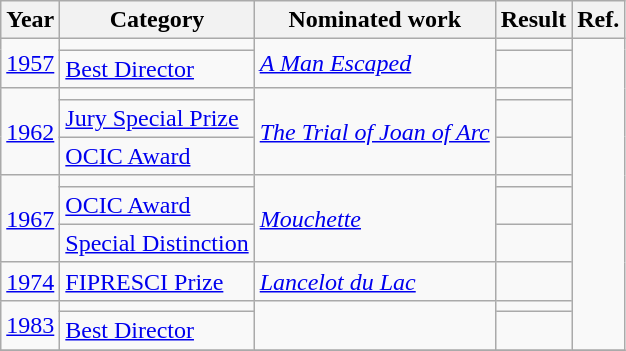<table class="wikitable">
<tr>
<th>Year</th>
<th>Category</th>
<th>Nominated work</th>
<th>Result</th>
<th>Ref.</th>
</tr>
<tr>
<td rowspan=2><a href='#'>1957</a></td>
<td></td>
<td rowspan=2><em><a href='#'>A Man Escaped</a></em></td>
<td></td>
<td rowspan=11></td>
</tr>
<tr>
<td><a href='#'>Best Director</a></td>
<td></td>
</tr>
<tr>
<td rowspan=3><a href='#'>1962</a></td>
<td></td>
<td rowspan=3><em><a href='#'>The Trial of Joan of Arc</a></em></td>
<td></td>
</tr>
<tr>
<td><a href='#'>Jury Special Prize</a></td>
<td></td>
</tr>
<tr>
<td><a href='#'>OCIC Award</a></td>
<td></td>
</tr>
<tr>
<td rowspan=3><a href='#'>1967</a></td>
<td></td>
<td rowspan=3><em><a href='#'>Mouchette</a></em></td>
<td></td>
</tr>
<tr>
<td><a href='#'>OCIC Award</a></td>
<td></td>
</tr>
<tr>
<td><a href='#'>Special Distinction</a></td>
<td></td>
</tr>
<tr>
<td><a href='#'>1974</a></td>
<td><a href='#'>FIPRESCI Prize</a></td>
<td><em><a href='#'>Lancelot du Lac</a></em></td>
<td></td>
</tr>
<tr>
<td rowspan=2><a href='#'>1983</a></td>
<td></td>
<td rowspan=2></td>
<td></td>
</tr>
<tr>
<td><a href='#'>Best Director</a></td>
<td></td>
</tr>
<tr>
</tr>
</table>
